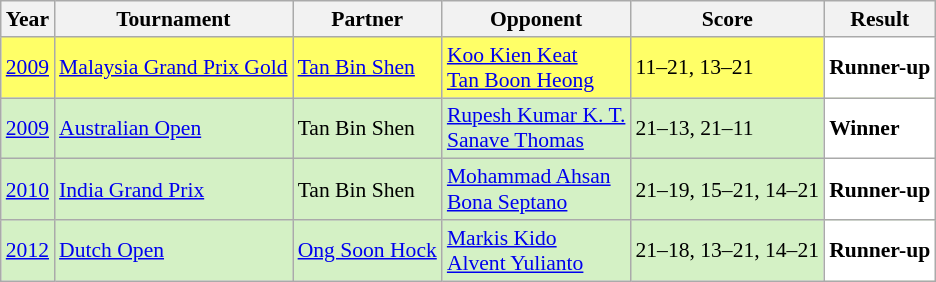<table class="sortable wikitable" style="font-size: 90%;">
<tr>
<th>Year</th>
<th>Tournament</th>
<th>Partner</th>
<th>Opponent</th>
<th>Score</th>
<th>Result</th>
</tr>
<tr style="background:#FFFF67">
<td align="center"><a href='#'>2009</a></td>
<td align="left"><a href='#'>Malaysia Grand Prix Gold</a></td>
<td align="left"> <a href='#'>Tan Bin Shen</a></td>
<td align="left"> <a href='#'>Koo Kien Keat</a> <br>  <a href='#'>Tan Boon Heong</a></td>
<td align="left">11–21, 13–21</td>
<td style="text-align:left; background:white"> <strong>Runner-up</strong></td>
</tr>
<tr style="background:#D4F1C5">
<td align="center"><a href='#'>2009</a></td>
<td align="left"><a href='#'>Australian Open</a></td>
<td align="left"> Tan Bin Shen</td>
<td align="left"> <a href='#'>Rupesh Kumar K. T.</a> <br>  <a href='#'>Sanave Thomas</a></td>
<td align="left">21–13, 21–11</td>
<td style="text-align:left; background:white"> <strong>Winner</strong></td>
</tr>
<tr style="background:#D4F1C5">
<td align="center"><a href='#'>2010</a></td>
<td align="left"><a href='#'>India Grand Prix</a></td>
<td align="left"> Tan Bin Shen</td>
<td align="left"> <a href='#'>Mohammad Ahsan</a> <br>  <a href='#'>Bona Septano</a></td>
<td align="left">21–19, 15–21, 14–21</td>
<td style="text-align:left; background:white"> <strong>Runner-up</strong></td>
</tr>
<tr style="background:#D4F1C5">
<td align="center"><a href='#'>2012</a></td>
<td align="left"><a href='#'>Dutch Open</a></td>
<td align="left"> <a href='#'>Ong Soon Hock</a></td>
<td align="left"> <a href='#'>Markis Kido</a> <br>  <a href='#'>Alvent Yulianto</a></td>
<td align="left">21–18, 13–21, 14–21</td>
<td style="text-align:left; background:white"> <strong>Runner-up</strong></td>
</tr>
</table>
